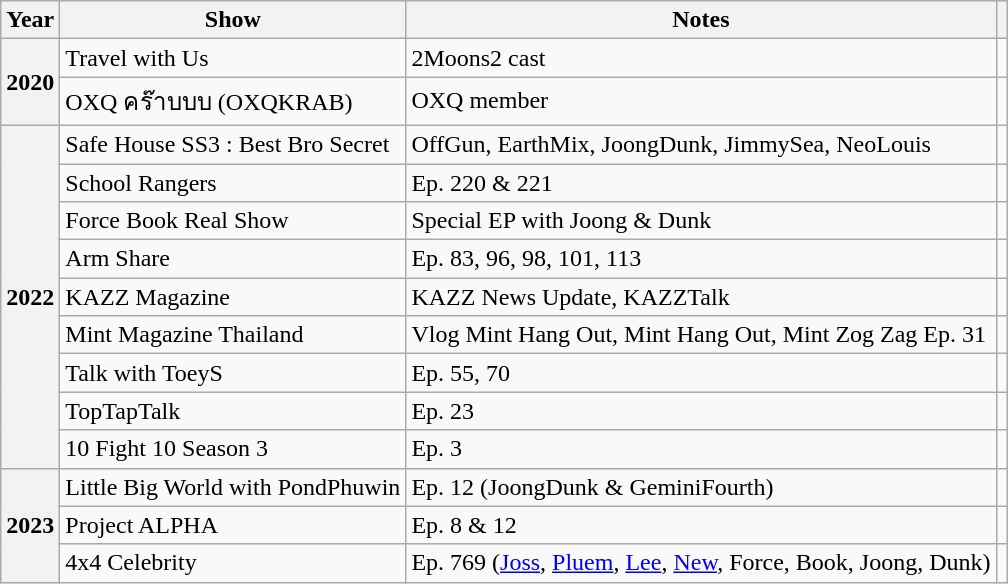<table class="wikitable">
<tr>
<th>Year</th>
<th>Show</th>
<th>Notes</th>
<th></th>
</tr>
<tr>
<th rowspan="2">2020</th>
<td>Travel with Us</td>
<td>2Moons2 cast</td>
<td></td>
</tr>
<tr>
<td>OXQ คร๊าบบบ (OXQKRAB)</td>
<td>OXQ member</td>
<td></td>
</tr>
<tr>
<th rowspan="9">2022</th>
<td>Safe House SS3 : Best Bro Secret</td>
<td>OffGun, EarthMix, JoongDunk, JimmySea, NeoLouis </td>
<td></td>
</tr>
<tr>
<td>School Rangers</td>
<td>Ep. 220 & 221</td>
<td></td>
</tr>
<tr>
<td>Force Book Real Show</td>
<td>Special EP with Joong & Dunk</td>
<td></td>
</tr>
<tr>
<td>Arm Share</td>
<td>Ep. 83, 96, 98, 101, 113</td>
<td></td>
</tr>
<tr>
<td>KAZZ Magazine</td>
<td>KAZZ News Update, KAZZTalk</td>
<td></td>
</tr>
<tr>
<td>Mint Magazine Thailand</td>
<td>Vlog Mint Hang Out, Mint Hang Out, Mint Zog Zag Ep. 31</td>
<td></td>
</tr>
<tr>
<td>Talk with ToeyS</td>
<td>Ep. 55, 70</td>
<td></td>
</tr>
<tr>
<td>TopTapTalk</td>
<td>Ep. 23</td>
<td></td>
</tr>
<tr>
<td>10 Fight 10 Season 3</td>
<td>Ep. 3</td>
<td></td>
</tr>
<tr>
<th rowspan="3">2023</th>
<td>Little Big World with PondPhuwin</td>
<td>Ep. 12 (JoongDunk & GeminiFourth)</td>
<td></td>
</tr>
<tr>
<td>Project ALPHA</td>
<td>Ep. 8 & 12</td>
<td></td>
</tr>
<tr>
<td>4x4 Celebrity</td>
<td>Ep. 769 (<a href='#'>Joss</a>, <a href='#'>Pluem</a>, <a href='#'>Lee</a>, <a href='#'>New</a>, Force, Book, Joong, Dunk)</td>
<td></td>
</tr>
</table>
